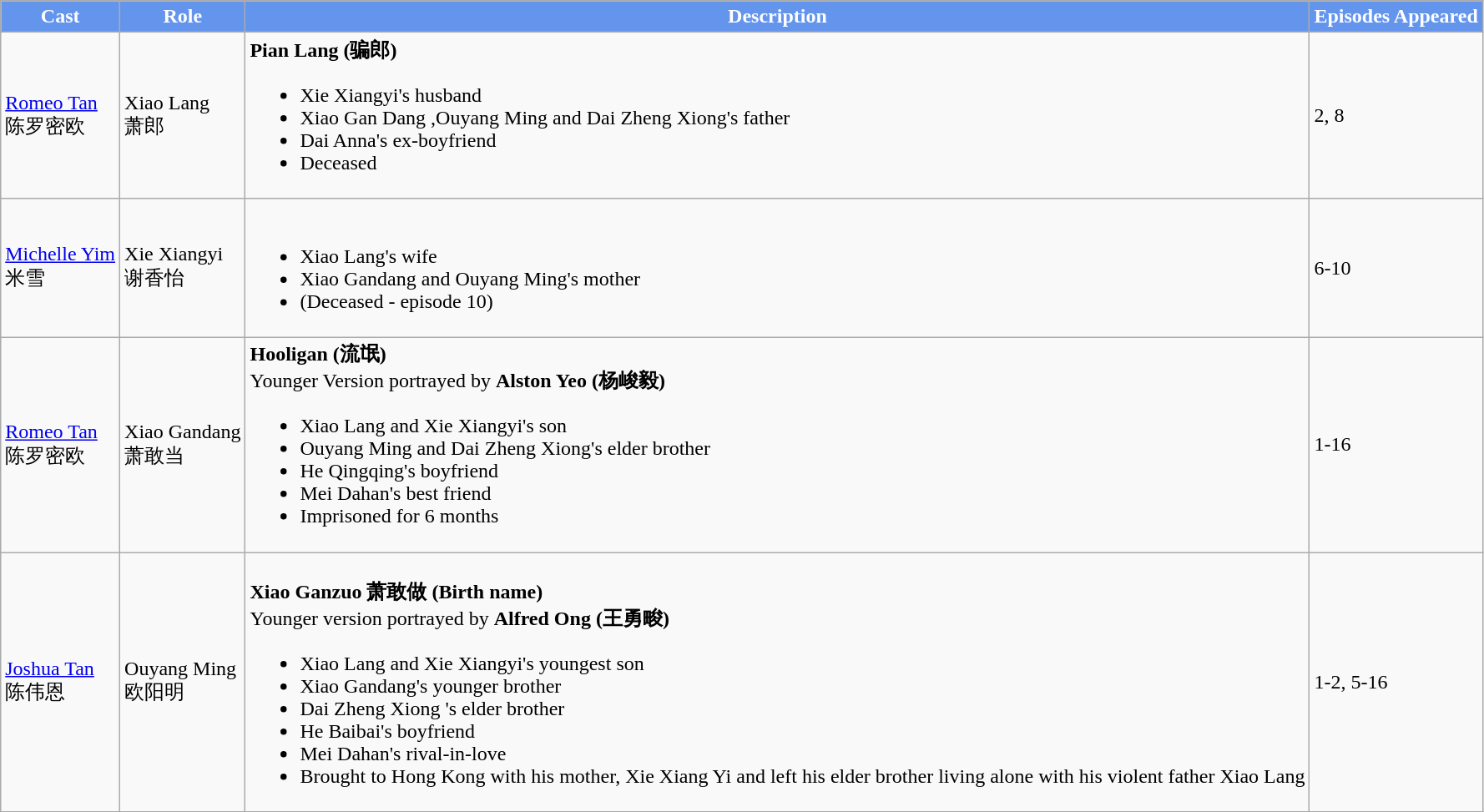<table class="wikitable">
<tr>
<th style="background:cornflowerblue; color:white">Cast</th>
<th style="background:cornflowerblue; color:white">Role</th>
<th style="background:cornflowerblue; color:white">Description</th>
<th style="background:cornflowerblue; color:white">Episodes Appeared</th>
</tr>
<tr>
<td><a href='#'>Romeo Tan</a> <br> 陈罗密欧</td>
<td>Xiao Lang <br> 萧郎</td>
<td><strong>Pian Lang (骗郎)</strong><br><ul><li>Xie Xiangyi's husband</li><li>Xiao Gan Dang ,Ouyang Ming and Dai Zheng Xiong's father</li><li>Dai Anna's ex-boyfriend</li><li>Deceased</li></ul></td>
<td>2, 8</td>
</tr>
<tr>
<td><a href='#'>Michelle Yim</a> <br> 米雪</td>
<td>Xie Xiangyi <br> 谢香怡</td>
<td><br><ul><li>Xiao Lang's wife</li><li>Xiao Gandang and Ouyang Ming's mother</li><li>(Deceased - episode 10)</li></ul></td>
<td>6-10</td>
</tr>
<tr>
<td><a href='#'>Romeo Tan</a> <br> 陈罗密欧</td>
<td>Xiao Gandang <br> 萧敢当</td>
<td><strong>Hooligan (流氓)</strong> <br>Younger Version portrayed by <strong>Alston Yeo (杨峻毅)</strong><br><ul><li>Xiao Lang and Xie Xiangyi's son</li><li>Ouyang Ming and Dai Zheng Xiong's elder brother</li><li>He Qingqing's boyfriend</li><li>Mei Dahan's best friend</li><li>Imprisoned for 6 months</li></ul></td>
<td>1-16</td>
</tr>
<tr>
<td><a href='#'>Joshua Tan</a> <br>  陈伟恩</td>
<td>Ouyang Ming <br> 欧阳明</td>
<td><br><strong>Xiao Ganzuo 萧敢做 (Birth name)</strong> <br> Younger version portrayed by <strong>Alfred Ong (王勇畯) </strong><ul><li>Xiao Lang and Xie Xiangyi's youngest son</li><li>Xiao Gandang's younger brother</li><li>Dai Zheng Xiong 's elder brother</li><li>He Baibai's boyfriend</li><li>Mei Dahan's rival-in-love</li><li>Brought to Hong Kong with his mother, Xie Xiang Yi and left his elder brother living alone with his violent father Xiao Lang</li></ul></td>
<td>1-2, 5-16</td>
</tr>
</table>
